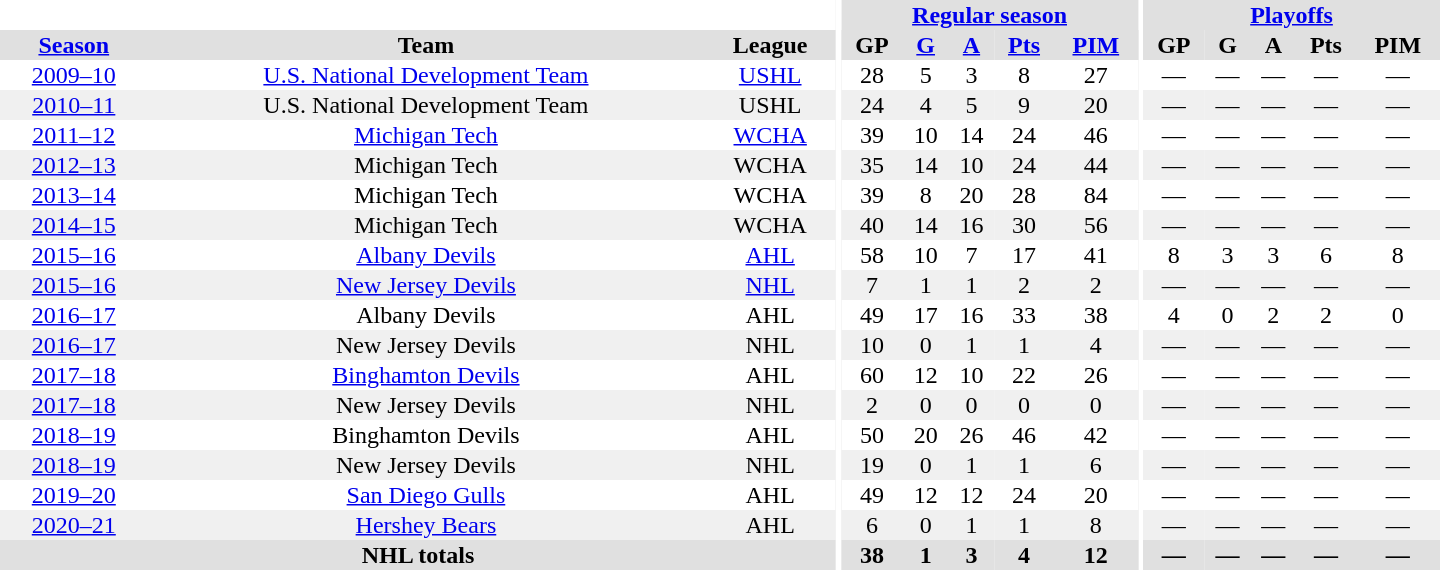<table border="0" cellpadding="1" cellspacing="0" style="text-align:center; width:60em">
<tr bgcolor="#e0e0e0">
<th colspan="3" bgcolor="#ffffff"></th>
<th rowspan="99" bgcolor="#ffffff"></th>
<th colspan="5"><a href='#'>Regular season</a></th>
<th rowspan="99" bgcolor="#ffffff"></th>
<th colspan="5"><a href='#'>Playoffs</a></th>
</tr>
<tr bgcolor="#e0e0e0">
<th><a href='#'>Season</a></th>
<th>Team</th>
<th>League</th>
<th>GP</th>
<th><a href='#'>G</a></th>
<th><a href='#'>A</a></th>
<th><a href='#'>Pts</a></th>
<th><a href='#'>PIM</a></th>
<th>GP</th>
<th>G</th>
<th>A</th>
<th>Pts</th>
<th>PIM</th>
</tr>
<tr>
<td><a href='#'>2009–10</a></td>
<td><a href='#'>U.S. National Development Team</a></td>
<td><a href='#'>USHL</a></td>
<td>28</td>
<td>5</td>
<td>3</td>
<td>8</td>
<td>27</td>
<td>—</td>
<td>—</td>
<td>—</td>
<td>—</td>
<td>—</td>
</tr>
<tr bgcolor="#f0f0f0">
<td><a href='#'>2010–11</a></td>
<td>U.S. National Development Team</td>
<td>USHL</td>
<td>24</td>
<td>4</td>
<td>5</td>
<td>9</td>
<td>20</td>
<td>—</td>
<td>—</td>
<td>—</td>
<td>—</td>
<td>—</td>
</tr>
<tr>
<td><a href='#'>2011–12</a></td>
<td><a href='#'>Michigan Tech</a></td>
<td><a href='#'>WCHA</a></td>
<td>39</td>
<td>10</td>
<td>14</td>
<td>24</td>
<td>46</td>
<td>—</td>
<td>—</td>
<td>—</td>
<td>—</td>
<td>—</td>
</tr>
<tr bgcolor="#f0f0f0">
<td><a href='#'>2012–13</a></td>
<td>Michigan Tech</td>
<td>WCHA</td>
<td>35</td>
<td>14</td>
<td>10</td>
<td>24</td>
<td>44</td>
<td>—</td>
<td>—</td>
<td>—</td>
<td>—</td>
<td>—</td>
</tr>
<tr>
<td><a href='#'>2013–14</a></td>
<td>Michigan Tech</td>
<td>WCHA</td>
<td>39</td>
<td>8</td>
<td>20</td>
<td>28</td>
<td>84</td>
<td>—</td>
<td>—</td>
<td>—</td>
<td>—</td>
<td>—</td>
</tr>
<tr bgcolor="#f0f0f0">
<td><a href='#'>2014–15</a></td>
<td>Michigan Tech</td>
<td>WCHA</td>
<td>40</td>
<td>14</td>
<td>16</td>
<td>30</td>
<td>56</td>
<td>—</td>
<td>—</td>
<td>—</td>
<td>—</td>
<td>—</td>
</tr>
<tr>
<td><a href='#'>2015–16</a></td>
<td><a href='#'>Albany Devils</a></td>
<td><a href='#'>AHL</a></td>
<td>58</td>
<td>10</td>
<td>7</td>
<td>17</td>
<td>41</td>
<td>8</td>
<td>3</td>
<td>3</td>
<td>6</td>
<td>8</td>
</tr>
<tr bgcolor="#f0f0f0">
<td><a href='#'>2015–16</a></td>
<td><a href='#'>New Jersey Devils</a></td>
<td><a href='#'>NHL</a></td>
<td>7</td>
<td>1</td>
<td>1</td>
<td>2</td>
<td>2</td>
<td>—</td>
<td>—</td>
<td>—</td>
<td>—</td>
<td>—</td>
</tr>
<tr>
<td><a href='#'>2016–17</a></td>
<td>Albany Devils</td>
<td>AHL</td>
<td>49</td>
<td>17</td>
<td>16</td>
<td>33</td>
<td>38</td>
<td>4</td>
<td>0</td>
<td>2</td>
<td>2</td>
<td>0</td>
</tr>
<tr bgcolor="#f0f0f0">
<td><a href='#'>2016–17</a></td>
<td>New Jersey Devils</td>
<td>NHL</td>
<td>10</td>
<td>0</td>
<td>1</td>
<td>1</td>
<td>4</td>
<td>—</td>
<td>—</td>
<td>—</td>
<td>—</td>
<td>—</td>
</tr>
<tr>
<td><a href='#'>2017–18</a></td>
<td><a href='#'>Binghamton Devils</a></td>
<td>AHL</td>
<td>60</td>
<td>12</td>
<td>10</td>
<td>22</td>
<td>26</td>
<td>—</td>
<td>—</td>
<td>—</td>
<td>—</td>
<td>—</td>
</tr>
<tr bgcolor="#f0f0f0">
<td><a href='#'>2017–18</a></td>
<td>New Jersey Devils</td>
<td>NHL</td>
<td>2</td>
<td>0</td>
<td>0</td>
<td>0</td>
<td>0</td>
<td>—</td>
<td>—</td>
<td>—</td>
<td>—</td>
<td>—</td>
</tr>
<tr>
<td><a href='#'>2018–19</a></td>
<td>Binghamton Devils</td>
<td>AHL</td>
<td>50</td>
<td>20</td>
<td>26</td>
<td>46</td>
<td>42</td>
<td>—</td>
<td>—</td>
<td>—</td>
<td>—</td>
<td>—</td>
</tr>
<tr bgcolor="#f0f0f0">
<td><a href='#'>2018–19</a></td>
<td>New Jersey Devils</td>
<td>NHL</td>
<td>19</td>
<td>0</td>
<td>1</td>
<td>1</td>
<td>6</td>
<td>—</td>
<td>—</td>
<td>—</td>
<td>—</td>
<td>—</td>
</tr>
<tr>
<td><a href='#'>2019–20</a></td>
<td><a href='#'>San Diego Gulls</a></td>
<td>AHL</td>
<td>49</td>
<td>12</td>
<td>12</td>
<td>24</td>
<td>20</td>
<td>—</td>
<td>—</td>
<td>—</td>
<td>—</td>
<td>—</td>
</tr>
<tr bgcolor="#f0f0f0">
<td><a href='#'>2020–21</a></td>
<td><a href='#'>Hershey Bears</a></td>
<td>AHL</td>
<td>6</td>
<td>0</td>
<td>1</td>
<td>1</td>
<td>8</td>
<td>—</td>
<td>—</td>
<td>—</td>
<td>—</td>
<td>—</td>
</tr>
<tr bgcolor="#e0e0e0">
<th colspan="3">NHL totals</th>
<th>38</th>
<th>1</th>
<th>3</th>
<th>4</th>
<th>12</th>
<th>—</th>
<th>—</th>
<th>—</th>
<th>—</th>
<th>—</th>
</tr>
</table>
